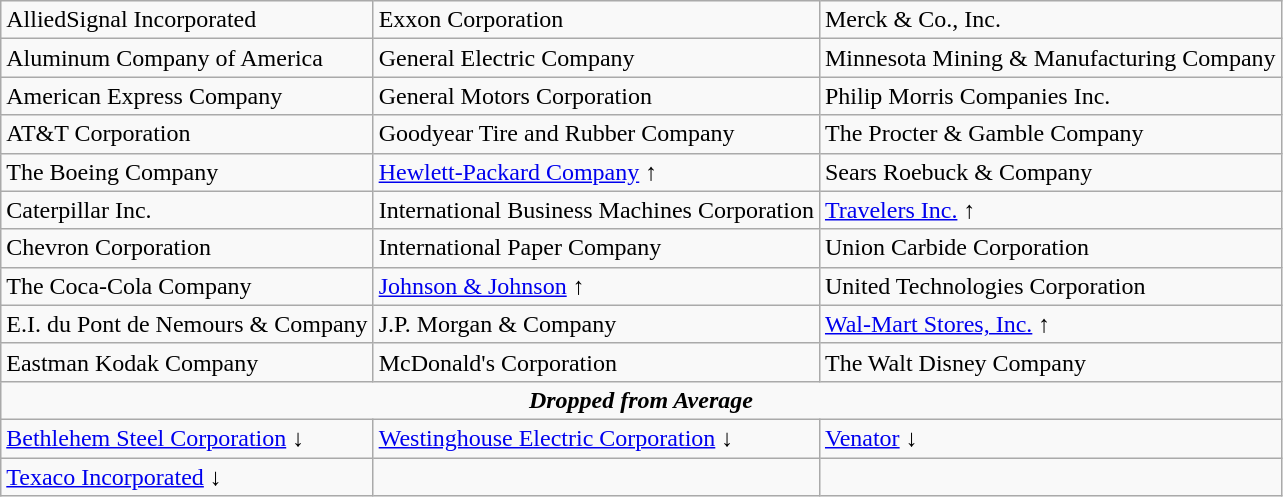<table class="wikitable" border="1">
<tr>
<td>AlliedSignal Incorporated</td>
<td>Exxon Corporation</td>
<td>Merck & Co., Inc.</td>
</tr>
<tr>
<td>Aluminum Company of America</td>
<td>General Electric Company</td>
<td>Minnesota Mining & Manufacturing Company</td>
</tr>
<tr>
<td>American Express Company</td>
<td>General Motors Corporation</td>
<td>Philip Morris Companies Inc.</td>
</tr>
<tr>
<td>AT&T Corporation</td>
<td>Goodyear Tire and Rubber Company</td>
<td>The Procter & Gamble Company</td>
</tr>
<tr>
<td>The Boeing Company</td>
<td><a href='#'>Hewlett-Packard Company</a> ↑</td>
<td>Sears Roebuck & Company</td>
</tr>
<tr>
<td>Caterpillar Inc.</td>
<td>International Business Machines Corporation</td>
<td><a href='#'>Travelers Inc.</a> ↑</td>
</tr>
<tr>
<td>Chevron Corporation</td>
<td>International Paper Company</td>
<td>Union Carbide Corporation</td>
</tr>
<tr>
<td>The Coca-Cola Company</td>
<td><a href='#'>Johnson & Johnson</a> ↑</td>
<td>United Technologies Corporation</td>
</tr>
<tr>
<td>E.I. du Pont de Nemours & Company</td>
<td>J.P. Morgan & Company</td>
<td><a href='#'>Wal-Mart Stores, Inc.</a> ↑</td>
</tr>
<tr>
<td>Eastman Kodak Company</td>
<td>McDonald's Corporation</td>
<td>The Walt Disney Company</td>
</tr>
<tr>
<td colspan="3" align="center"><strong><em>Dropped from Average</em></strong></td>
</tr>
<tr>
<td><a href='#'>Bethlehem Steel Corporation</a> ↓</td>
<td><a href='#'>Westinghouse Electric Corporation</a> ↓</td>
<td><a href='#'>Venator</a> ↓</td>
</tr>
<tr>
<td><a href='#'>Texaco Incorporated</a> ↓</td>
<td></td>
<td></td>
</tr>
</table>
